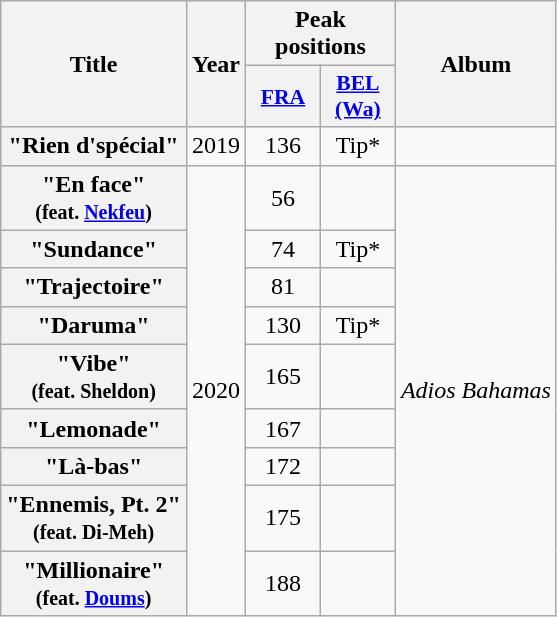<table class="wikitable plainrowheaders" style="text-align:center">
<tr>
<th scope="col" rowspan="2">Title</th>
<th scope="col" rowspan="2">Year</th>
<th scope="col" colspan="2">Peak positions</th>
<th scope="col" rowspan="2">Album</th>
</tr>
<tr>
<th scope="col" style="width:3em;font-size:90%;"><a href='#'>FRA</a><br></th>
<th scope="col" style="width:3em;font-size:90%;"><a href='#'>BEL <br>(Wa)</a><br></th>
</tr>
<tr>
<th scope="row">"Rien d'spécial"</th>
<td>2019</td>
<td>136</td>
<td>Tip*</td>
<td></td>
</tr>
<tr>
<th scope="row">"En face" <br><small>(feat. <a href='#'>Nekfeu</a>)</small></th>
<td rowspan=9>2020</td>
<td>56</td>
<td></td>
<td rowspan=9><em>Adios Bahamas</em></td>
</tr>
<tr>
<th scope="row">"Sundance"</th>
<td>74</td>
<td>Tip*</td>
</tr>
<tr>
<th scope="row">"Trajectoire"</th>
<td>81</td>
<td></td>
</tr>
<tr>
<th scope="row">"Daruma"</th>
<td>130</td>
<td>Tip*</td>
</tr>
<tr>
<th scope="row">"Vibe" <br><small>(feat. Sheldon)</small></th>
<td>165</td>
<td></td>
</tr>
<tr>
<th scope="row">"Lemonade"</th>
<td>167</td>
<td></td>
</tr>
<tr>
<th scope="row">"Là-bas"</th>
<td>172</td>
<td></td>
</tr>
<tr>
<th scope="row">"Ennemis, Pt. 2" <br><small>(feat. Di-Meh)</small></th>
<td>175</td>
<td></td>
</tr>
<tr>
<th scope="row">"Millionaire" <br><small>(feat. <a href='#'>Doums</a>)</small></th>
<td>188</td>
<td></td>
</tr>
</table>
